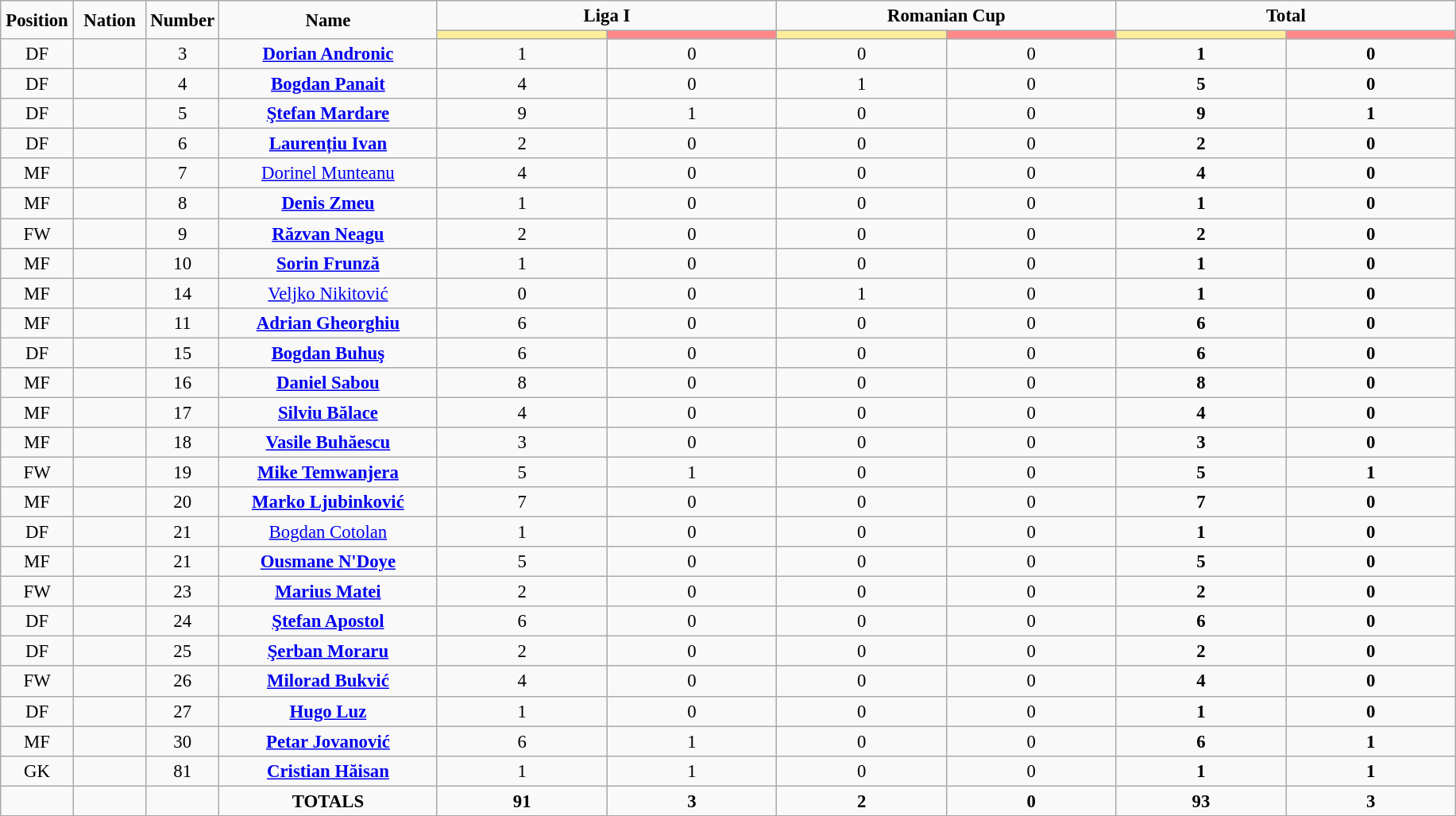<table class="wikitable" style="font-size: 95%; text-align: center;">
<tr>
<td rowspan="2" width="5%" align="center"><strong>Position</strong></td>
<td rowspan="2" width="5%" align="center"><strong>Nation</strong></td>
<td rowspan="2" width="5%" align="center"><strong>Number</strong></td>
<td rowspan="2" width="15%" align="center"><strong>Name</strong></td>
<td colspan="2" align="center"><strong>Liga I</strong></td>
<td colspan="2" align="center"><strong>Romanian Cup</strong></td>
<td colspan="2" align="center"><strong>Total</strong></td>
</tr>
<tr>
<th width=60 style="background: #FFEE99"></th>
<th width=60 style="background: #FF8888"></th>
<th width=60 style="background: #FFEE99"></th>
<th width=60 style="background: #FF8888"></th>
<th width=60 style="background: #FFEE99"></th>
<th width=60 style="background: #FF8888"></th>
</tr>
<tr>
<td>DF</td>
<td></td>
<td>3</td>
<td><strong><a href='#'>Dorian Andronic</a></strong></td>
<td>1</td>
<td>0</td>
<td>0</td>
<td>0</td>
<td><strong>1</strong></td>
<td><strong>0</strong></td>
</tr>
<tr>
<td>DF</td>
<td></td>
<td>4</td>
<td><strong><a href='#'>Bogdan Panait</a></strong></td>
<td>4</td>
<td>0</td>
<td>1</td>
<td>0</td>
<td><strong>5</strong></td>
<td><strong>0</strong></td>
</tr>
<tr>
<td>DF</td>
<td></td>
<td>5</td>
<td><strong><a href='#'>Ştefan Mardare</a></strong></td>
<td>9</td>
<td>1</td>
<td>0</td>
<td>0</td>
<td><strong>9</strong></td>
<td><strong>1</strong></td>
</tr>
<tr>
<td>DF</td>
<td></td>
<td>6</td>
<td><strong><a href='#'>Laurențiu Ivan</a></strong></td>
<td>2</td>
<td>0</td>
<td>0</td>
<td>0</td>
<td><strong>2</strong></td>
<td><strong>0</strong></td>
</tr>
<tr>
<td>MF</td>
<td></td>
<td>7</td>
<td><a href='#'>Dorinel Munteanu</a></td>
<td>4</td>
<td>0</td>
<td>0</td>
<td>0</td>
<td><strong>4</strong></td>
<td><strong>0</strong></td>
</tr>
<tr>
<td>MF</td>
<td></td>
<td>8</td>
<td><strong><a href='#'>Denis Zmeu</a></strong></td>
<td>1</td>
<td>0</td>
<td>0</td>
<td>0</td>
<td><strong>1</strong></td>
<td><strong>0</strong></td>
</tr>
<tr>
<td>FW</td>
<td></td>
<td>9</td>
<td><strong><a href='#'>Răzvan Neagu</a></strong></td>
<td>2</td>
<td>0</td>
<td>0</td>
<td>0</td>
<td><strong>2</strong></td>
<td><strong>0</strong></td>
</tr>
<tr>
<td>MF</td>
<td></td>
<td>10</td>
<td><strong><a href='#'>Sorin Frunză</a></strong></td>
<td>1</td>
<td>0</td>
<td>0</td>
<td>0</td>
<td><strong>1</strong></td>
<td><strong>0</strong></td>
</tr>
<tr>
<td>MF</td>
<td></td>
<td>14</td>
<td><a href='#'>Veljko Nikitović</a></td>
<td>0</td>
<td>0</td>
<td>1</td>
<td>0</td>
<td><strong>1</strong></td>
<td><strong>0</strong></td>
</tr>
<tr>
<td>MF</td>
<td></td>
<td>11</td>
<td><strong><a href='#'>Adrian Gheorghiu</a></strong></td>
<td>6</td>
<td>0</td>
<td>0</td>
<td>0</td>
<td><strong>6</strong></td>
<td><strong>0</strong></td>
</tr>
<tr>
<td>DF</td>
<td></td>
<td>15</td>
<td><strong><a href='#'>Bogdan Buhuş</a></strong></td>
<td>6</td>
<td>0</td>
<td>0</td>
<td>0</td>
<td><strong>6</strong></td>
<td><strong>0</strong></td>
</tr>
<tr>
<td>MF</td>
<td></td>
<td>16</td>
<td><strong><a href='#'>Daniel Sabou</a></strong></td>
<td>8</td>
<td>0</td>
<td>0</td>
<td>0</td>
<td><strong>8</strong></td>
<td><strong>0</strong></td>
</tr>
<tr>
<td>MF</td>
<td></td>
<td>17</td>
<td><strong><a href='#'>Silviu Bălace</a></strong></td>
<td>4</td>
<td>0</td>
<td>0</td>
<td>0</td>
<td><strong>4</strong></td>
<td><strong>0</strong></td>
</tr>
<tr>
<td>MF</td>
<td></td>
<td>18</td>
<td><strong><a href='#'>Vasile Buhăescu</a></strong></td>
<td>3</td>
<td>0</td>
<td>0</td>
<td>0</td>
<td><strong>3</strong></td>
<td><strong>0</strong></td>
</tr>
<tr>
<td>FW</td>
<td></td>
<td>19</td>
<td><strong><a href='#'>Mike Temwanjera</a></strong></td>
<td>5</td>
<td>1</td>
<td>0</td>
<td>0</td>
<td><strong>5</strong></td>
<td><strong>1</strong></td>
</tr>
<tr>
<td>MF</td>
<td></td>
<td>20</td>
<td><strong><a href='#'>Marko Ljubinković</a></strong></td>
<td>7</td>
<td>0</td>
<td>0</td>
<td>0</td>
<td><strong>7</strong></td>
<td><strong>0</strong></td>
</tr>
<tr>
<td>DF</td>
<td></td>
<td>21</td>
<td><a href='#'>Bogdan Cotolan</a></td>
<td>1</td>
<td>0</td>
<td>0</td>
<td>0</td>
<td><strong>1</strong></td>
<td><strong>0</strong></td>
</tr>
<tr>
<td>MF</td>
<td></td>
<td>21</td>
<td><strong><a href='#'>Ousmane N'Doye</a></strong></td>
<td>5</td>
<td>0</td>
<td>0</td>
<td>0</td>
<td><strong>5</strong></td>
<td><strong>0</strong></td>
</tr>
<tr>
<td>FW</td>
<td></td>
<td>23</td>
<td><strong><a href='#'>Marius Matei</a></strong></td>
<td>2</td>
<td>0</td>
<td>0</td>
<td>0</td>
<td><strong>2</strong></td>
<td><strong>0</strong></td>
</tr>
<tr>
<td>DF</td>
<td></td>
<td>24</td>
<td><strong><a href='#'>Ştefan Apostol</a></strong></td>
<td>6</td>
<td>0</td>
<td>0</td>
<td>0</td>
<td><strong>6</strong></td>
<td><strong>0</strong></td>
</tr>
<tr>
<td>DF</td>
<td></td>
<td>25</td>
<td><strong><a href='#'>Şerban Moraru</a></strong></td>
<td>2</td>
<td>0</td>
<td>0</td>
<td>0</td>
<td><strong>2</strong></td>
<td><strong>0</strong></td>
</tr>
<tr>
<td>FW</td>
<td></td>
<td>26</td>
<td><strong><a href='#'>Milorad Bukvić</a></strong></td>
<td>4</td>
<td>0</td>
<td>0</td>
<td>0</td>
<td><strong>4</strong></td>
<td><strong>0</strong></td>
</tr>
<tr>
<td>DF</td>
<td></td>
<td>27</td>
<td><strong><a href='#'>Hugo Luz</a></strong></td>
<td>1</td>
<td>0</td>
<td>0</td>
<td>0</td>
<td><strong>1</strong></td>
<td><strong>0</strong></td>
</tr>
<tr>
<td>MF</td>
<td></td>
<td>30</td>
<td><strong><a href='#'>Petar Jovanović</a></strong></td>
<td>6</td>
<td>1</td>
<td>0</td>
<td>0</td>
<td><strong>6</strong></td>
<td><strong>1</strong></td>
</tr>
<tr>
<td>GK</td>
<td></td>
<td>81</td>
<td><strong><a href='#'>Cristian Hăisan</a></strong></td>
<td>1</td>
<td>1</td>
<td>0</td>
<td>0</td>
<td><strong>1</strong></td>
<td><strong>1</strong></td>
</tr>
<tr>
<td></td>
<td></td>
<td></td>
<td><strong>TOTALS</strong></td>
<td><strong>91</strong></td>
<td><strong>3</strong></td>
<td><strong>2</strong></td>
<td><strong>0</strong></td>
<td><strong>93</strong></td>
<td><strong>3</strong></td>
</tr>
<tr>
</tr>
</table>
